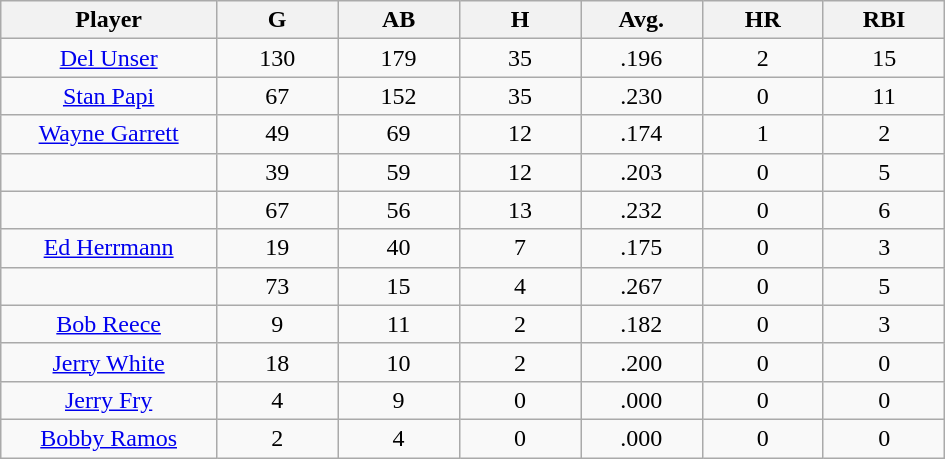<table class="wikitable sortable">
<tr>
<th bgcolor="#DDDDFF" width="16%">Player</th>
<th bgcolor="#DDDDFF" width="9%">G</th>
<th bgcolor="#DDDDFF" width="9%">AB</th>
<th bgcolor="#DDDDFF" width="9%">H</th>
<th bgcolor="#DDDDFF" width="9%">Avg.</th>
<th bgcolor="#DDDDFF" width="9%">HR</th>
<th bgcolor="#DDDDFF" width="9%">RBI</th>
</tr>
<tr align="center">
<td><a href='#'>Del Unser</a></td>
<td>130</td>
<td>179</td>
<td>35</td>
<td>.196</td>
<td>2</td>
<td>15</td>
</tr>
<tr align=center>
<td><a href='#'>Stan Papi</a></td>
<td>67</td>
<td>152</td>
<td>35</td>
<td>.230</td>
<td>0</td>
<td>11</td>
</tr>
<tr align=center>
<td><a href='#'>Wayne Garrett</a></td>
<td>49</td>
<td>69</td>
<td>12</td>
<td>.174</td>
<td>1</td>
<td>2</td>
</tr>
<tr align=center>
<td></td>
<td>39</td>
<td>59</td>
<td>12</td>
<td>.203</td>
<td>0</td>
<td>5</td>
</tr>
<tr align="center">
<td></td>
<td>67</td>
<td>56</td>
<td>13</td>
<td>.232</td>
<td>0</td>
<td>6</td>
</tr>
<tr align="center">
<td><a href='#'>Ed Herrmann</a></td>
<td>19</td>
<td>40</td>
<td>7</td>
<td>.175</td>
<td>0</td>
<td>3</td>
</tr>
<tr align=center>
<td></td>
<td>73</td>
<td>15</td>
<td>4</td>
<td>.267</td>
<td>0</td>
<td>5</td>
</tr>
<tr align="center">
<td><a href='#'>Bob Reece</a></td>
<td>9</td>
<td>11</td>
<td>2</td>
<td>.182</td>
<td>0</td>
<td>3</td>
</tr>
<tr align=center>
<td><a href='#'>Jerry White</a></td>
<td>18</td>
<td>10</td>
<td>2</td>
<td>.200</td>
<td>0</td>
<td>0</td>
</tr>
<tr align=center>
<td><a href='#'>Jerry Fry</a></td>
<td>4</td>
<td>9</td>
<td>0</td>
<td>.000</td>
<td>0</td>
<td>0</td>
</tr>
<tr align=center>
<td><a href='#'>Bobby Ramos</a></td>
<td>2</td>
<td>4</td>
<td>0</td>
<td>.000</td>
<td>0</td>
<td>0</td>
</tr>
</table>
